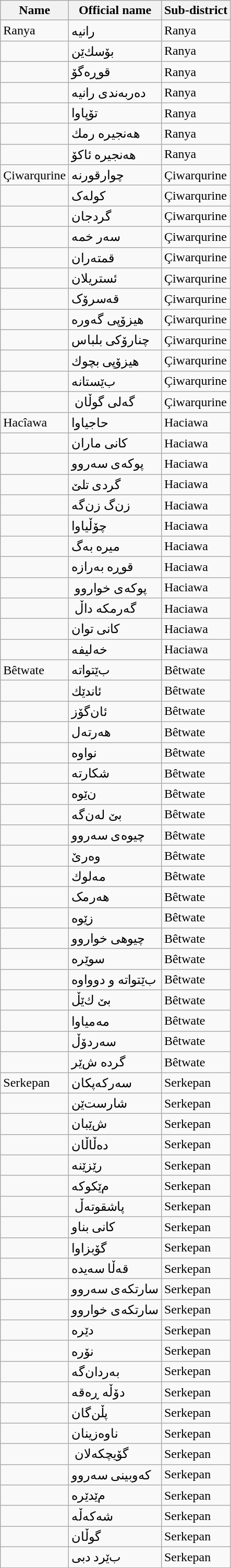<table class="wikitable">
<tr>
<th>Name</th>
<th>Official name</th>
<th>Sub-district</th>
</tr>
<tr>
<td>Ranya</td>
<td>رانيه</td>
<td>Ranya</td>
</tr>
<tr>
<td></td>
<td>بۆسك‌ێن</td>
<td>Ranya</td>
</tr>
<tr>
<td></td>
<td>قوڕه‌گۆ</td>
<td>Ranya</td>
</tr>
<tr>
<td></td>
<td>ده‌ربه‌ندی رانيه</td>
<td>Ranya</td>
</tr>
<tr>
<td></td>
<td>تۆ‌پاوا</td>
<td>Ranya</td>
</tr>
<tr>
<td></td>
<td>هه‌نجیره‌ رمك</td>
<td>Ranya</td>
</tr>
<tr>
<td></td>
<td>هه‌نجیره‌ ئاكۆ</td>
<td>Ranya</td>
</tr>
<tr>
<td>Çiwarqurine</td>
<td>چوارقورنه‌</td>
<td>Çiwarqurine</td>
</tr>
<tr>
<td></td>
<td>کوله‌ک</td>
<td>Çiwarqurine</td>
</tr>
<tr>
<td></td>
<td>‌گردجان</td>
<td>Çiwarqurine</td>
</tr>
<tr>
<td></td>
<td>سه‌ر خمه‌</td>
<td>Çiwarqurine</td>
</tr>
<tr>
<td></td>
<td>قمته‌ران</td>
<td>Çiwarqurine</td>
</tr>
<tr>
<td></td>
<td>ئستريلان</td>
<td>Çiwarqurine</td>
</tr>
<tr>
<td></td>
<td>قه‌سرۆک</td>
<td>Çiwarqurine</td>
</tr>
<tr>
<td></td>
<td>هيزۆ‌پى ‌گه‌وره‌</td>
<td>Çiwarqurine</td>
</tr>
<tr>
<td></td>
<td>چنارۆكى بلباس</td>
<td>Çiwarqurine</td>
</tr>
<tr>
<td></td>
<td>هيزۆ‌پى بچوك</td>
<td>Çiwarqurine</td>
</tr>
<tr>
<td></td>
<td>ب‌ێستانه</td>
<td>Çiwarqurine</td>
</tr>
<tr>
<td></td>
<td>‌ گه‌لی ‌گوڵان</td>
<td>Çiwarqurine</td>
</tr>
<tr>
<td>Hacîawa</td>
<td>حاجياوا</td>
<td>Haciawa</td>
</tr>
<tr>
<td></td>
<td>كانى ماران</td>
<td>Haciawa</td>
</tr>
<tr>
<td></td>
<td>‌پوکه‌ی سه‌روو</td>
<td>Haciawa</td>
</tr>
<tr>
<td></td>
<td>‌گردى تلێ</td>
<td>Haciawa</td>
</tr>
<tr>
<td></td>
<td>زن‌گ زن‌گه</td>
<td>Haciawa</td>
</tr>
<tr>
<td></td>
<td>چۆڵياوا</td>
<td>Haciawa</td>
</tr>
<tr>
<td></td>
<td>ميره به‌گ</td>
<td>Haciawa</td>
</tr>
<tr>
<td></td>
<td>قوڕه‌ به‌رازه‌</td>
<td>Haciawa</td>
</tr>
<tr>
<td></td>
<td>‌ پوکه‌ی خواروو</td>
<td>Haciawa</td>
</tr>
<tr>
<td></td>
<td>‌ گه‌رمکه‌ داڵ</td>
<td>Haciawa</td>
</tr>
<tr>
<td></td>
<td>كانى توان</td>
<td>Haciawa</td>
</tr>
<tr>
<td></td>
<td>خه‌لیفه‌</td>
<td>Haciawa</td>
</tr>
<tr>
<td>Bêtwate</td>
<td>ب‌ێتواته</td>
<td>Bêtwate</td>
</tr>
<tr>
<td></td>
<td>ئاند‌ێك</td>
<td>Bêtwate</td>
</tr>
<tr>
<td></td>
<td>ئان‌گۆز</td>
<td>Bêtwate</td>
</tr>
<tr>
<td></td>
<td>هه‌رته‌ل</td>
<td>Bêtwate</td>
</tr>
<tr>
<td></td>
<td>نواوه</td>
<td>Bêtwate</td>
</tr>
<tr>
<td></td>
<td>شكارته</td>
<td>Bêtwate</td>
</tr>
<tr>
<td></td>
<td>ن‌ێوه</td>
<td>Bêtwate</td>
</tr>
<tr>
<td></td>
<td>بێ له‌ن‌گه‌</td>
<td>Bêtwate</td>
</tr>
<tr>
<td></td>
<td>چیوه‌ی سه‌روو</td>
<td>Bêtwate</td>
</tr>
<tr>
<td></td>
<td>وه‌رێ</td>
<td>Bêtwate</td>
</tr>
<tr>
<td></td>
<td>مه‌لوك</td>
<td>Bêtwate</td>
</tr>
<tr>
<td></td>
<td>هه‌رمک</td>
<td>Bêtwate</td>
</tr>
<tr>
<td></td>
<td>ز‌ێوه</td>
<td>Bêtwate</td>
</tr>
<tr>
<td></td>
<td>چيوهى خواروو</td>
<td>Bêtwate</td>
</tr>
<tr>
<td></td>
<td>سو‌ێره</td>
<td>Bêtwate</td>
</tr>
<tr>
<td></td>
<td>ب‌ێتواته و دوواوه</td>
<td>Bêtwate</td>
</tr>
<tr>
<td></td>
<td>بێ ك‌ێڵ</td>
<td>Bêtwate</td>
</tr>
<tr>
<td></td>
<td>مه‌میاوا</td>
<td>Bêtwate</td>
</tr>
<tr>
<td></td>
<td>سه‌ردۆڵ</td>
<td>Bêtwate</td>
</tr>
<tr>
<td></td>
<td>‌گرده ش‌ێر</td>
<td>Bêtwate</td>
</tr>
<tr>
<td>Serkepan</td>
<td>سه‌رکه‌‌پکان</td>
<td>Serkepan</td>
</tr>
<tr>
<td></td>
<td>شارست‌ێن</td>
<td>Serkepan</td>
</tr>
<tr>
<td></td>
<td>ش‌ێبان</td>
<td>Serkepan</td>
</tr>
<tr>
<td></td>
<td>ده‌ڵاڵان</td>
<td>Serkepan</td>
</tr>
<tr>
<td></td>
<td>ر‌ێز‌ێنه</td>
<td>Serkepan</td>
</tr>
<tr>
<td></td>
<td>م‌ێكوكه</td>
<td>Serkepan</td>
</tr>
<tr>
<td></td>
<td>‌ پاشقوته‌ڵ</td>
<td>Serkepan</td>
</tr>
<tr>
<td></td>
<td>كانى بناو</td>
<td>Serkepan</td>
</tr>
<tr>
<td></td>
<td>‌گۆبزاوا</td>
<td>Serkepan</td>
</tr>
<tr>
<td></td>
<td>قه‌ڵا سه‌یده‌‌</td>
<td>Serkepan</td>
</tr>
<tr>
<td></td>
<td>سارتکه‌ی سه‌روو</td>
<td>Serkepan</td>
</tr>
<tr>
<td></td>
<td>سارتکه‌ی خواروو</td>
<td>Serkepan</td>
</tr>
<tr>
<td></td>
<td>د‌ێره</td>
<td>Serkepan</td>
</tr>
<tr>
<td></td>
<td>نۆره</td>
<td>Serkepan</td>
</tr>
<tr>
<td></td>
<td>به‌ردان‌گه‌</td>
<td>Serkepan</td>
</tr>
<tr>
<td></td>
<td>دۆڵه‌ ڕه‌قه‌</td>
<td>Serkepan</td>
</tr>
<tr>
<td></td>
<td>‌پڵن‌گان</td>
<td>Serkepan</td>
</tr>
<tr>
<td></td>
<td>ناوه‌زینان</td>
<td>Serkepan</td>
</tr>
<tr>
<td></td>
<td>‌ گۆیچکه‌لان</td>
<td>Serkepan</td>
</tr>
<tr>
<td></td>
<td>که‌وبینی سه‌روو</td>
<td>Serkepan</td>
</tr>
<tr>
<td></td>
<td>م‌ێد‌ێره</td>
<td>Serkepan</td>
</tr>
<tr>
<td></td>
<td>شه‌که‌ڵه‌</td>
<td>Serkepan</td>
</tr>
<tr>
<td></td>
<td>‌گوڵان</td>
<td>Serkepan</td>
</tr>
<tr>
<td></td>
<td>ب‌ێرد دبى</td>
<td>Serkepan</td>
</tr>
</table>
